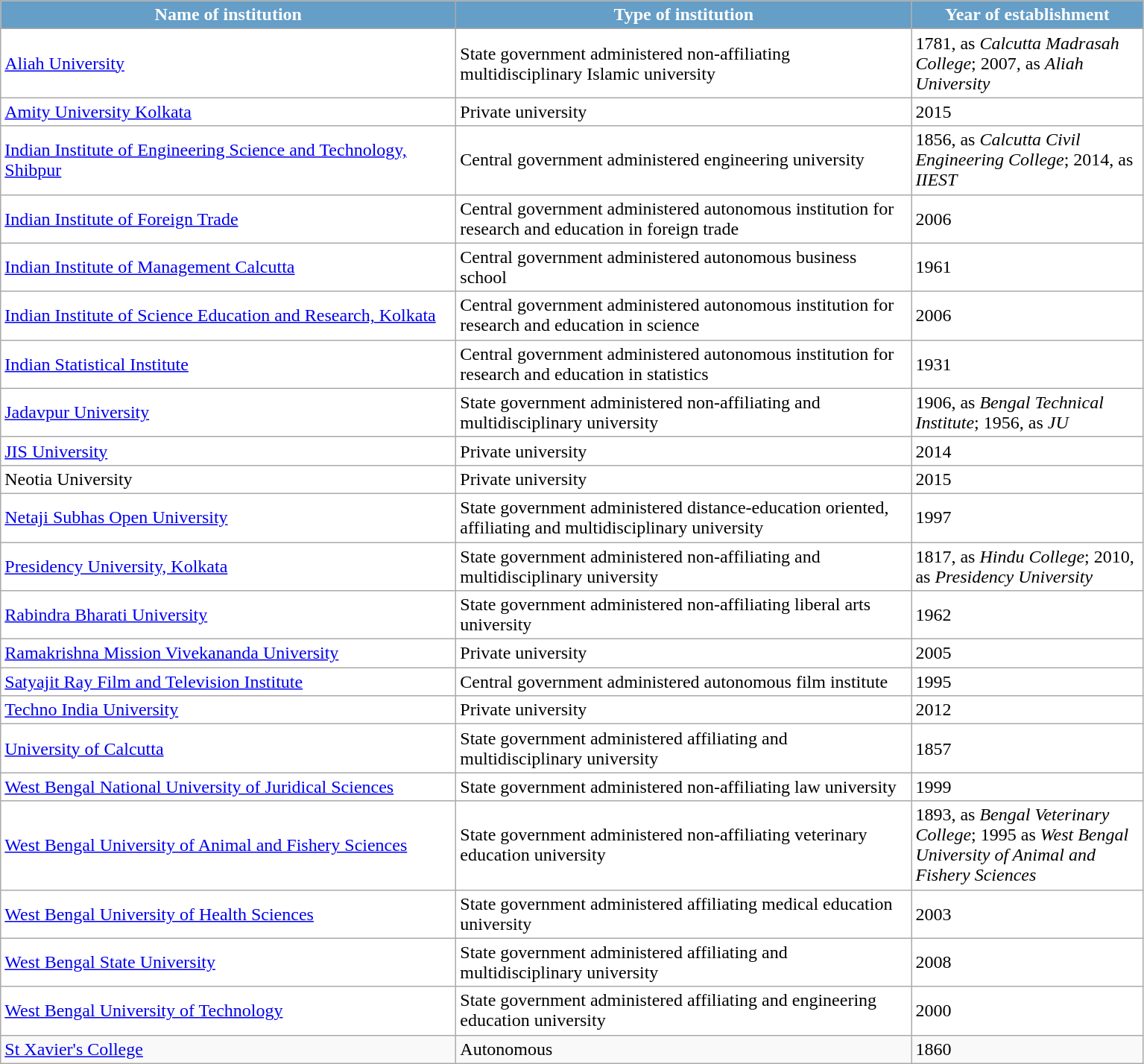<table class="wikitable" "text-align:left;font-size:100%;"|>
<tr>
<th style="background:#659ec7; color:white; height:17px; width:400px;">Name of institution</th>
<th ! style="background:#659ec7; color:white; width:400px;">Type of institution</th>
<th ! style="background:#659ec7; color:white; width:200px;">Year of establishment</th>
</tr>
<tr style="color:black; background:white;">
<td ! !><a href='#'>Aliah University</a></td>
<td ! !>State government administered non-affiliating multidisciplinary Islamic university</td>
<td ! !>1781, as <em>Calcutta Madrasah College</em>; 2007, as <em>Aliah University</em></td>
</tr>
<tr style="color:black; background:white;">
<td ! !><a href='#'>Amity University Kolkata</a></td>
<td ! !>Private university</td>
<td ! !>2015</td>
</tr>
<tr style="color:black; background:white;">
<td ! !><a href='#'>Indian Institute of Engineering Science and Technology, Shibpur</a></td>
<td ! !>Central government administered engineering university</td>
<td ! !>1856, as <em>Calcutta Civil Engineering College</em>; 2014, as <em>IIEST</em></td>
</tr>
<tr style="color:black; background:white;">
<td ! !><a href='#'>Indian Institute of Foreign Trade</a></td>
<td ! !>Central government administered autonomous institution for research and education in foreign trade</td>
<td ! !>2006</td>
</tr>
<tr style="color:black; background:white;">
<td ! !><a href='#'>Indian Institute of Management Calcutta</a></td>
<td ! !>Central government administered autonomous business school</td>
<td ! !>1961</td>
</tr>
<tr style="color:black; background:white;">
<td ! !><a href='#'>Indian Institute of Science Education and Research, Kolkata</a></td>
<td ! !>Central government administered autonomous institution for research and education in science</td>
<td ! !>2006</td>
</tr>
<tr style="color:black; background:white;">
<td ! !><a href='#'>Indian Statistical Institute</a></td>
<td ! !>Central government administered autonomous institution for research and education in statistics</td>
<td ! !>1931</td>
</tr>
<tr style="color:black; background:white;">
<td ! !><a href='#'>Jadavpur University</a></td>
<td ! !>State government administered non-affiliating and multidisciplinary university</td>
<td ! !>1906, as <em>Bengal Technical Institute</em>; 1956, as <em>JU</em></td>
</tr>
<tr style="color:black; background:white;">
<td ! !><a href='#'>JIS University</a></td>
<td ! !>Private university</td>
<td ! !>2014</td>
</tr>
<tr style="color:black; background:white;">
<td ! !>Neotia University</td>
<td ! !>Private university</td>
<td ! !>2015</td>
</tr>
<tr style="color:black; background:white;">
<td ! !><a href='#'>Netaji Subhas Open University</a></td>
<td ! !>State government administered distance-education oriented, affiliating and multidisciplinary university</td>
<td ! !>1997</td>
</tr>
<tr style="color:black; background:white;">
<td ! !><a href='#'>Presidency University, Kolkata</a></td>
<td ! !>State government administered non-affiliating and multidisciplinary university</td>
<td ! !>1817, as <em>Hindu College</em>; 2010, as <em>Presidency University</em></td>
</tr>
<tr style="color:black; background:white;">
<td ! !><a href='#'>Rabindra Bharati University</a></td>
<td ! !>State government administered non-affiliating liberal arts university</td>
<td ! !>1962</td>
</tr>
<tr style="color:black; background:white;">
<td ! !><a href='#'>Ramakrishna Mission Vivekananda University</a></td>
<td ! !>Private university</td>
<td ! !>2005</td>
</tr>
<tr style="color:black; background:white;">
<td ! !><a href='#'>Satyajit Ray Film and Television Institute</a></td>
<td ! !>Central government administered autonomous film institute</td>
<td ! !>1995</td>
</tr>
<tr style="color:black; background:white;">
<td ! !><a href='#'>Techno India University</a></td>
<td ! !>Private university</td>
<td ! !>2012</td>
</tr>
<tr style="color:black; background:white;">
<td ! !><a href='#'>University of Calcutta</a></td>
<td ! !>State government administered affiliating and multidisciplinary university</td>
<td ! !>1857</td>
</tr>
<tr style="color:black; background:white;">
<td ! !><a href='#'>West Bengal National University of Juridical Sciences</a></td>
<td ! !>State government administered non-affiliating law university</td>
<td ! !>1999</td>
</tr>
<tr style="color:black; background:white;">
<td ! !><a href='#'>West Bengal University of Animal and Fishery Sciences</a></td>
<td ! !>State government administered non-affiliating veterinary education university</td>
<td ! !>1893, as <em>Bengal Veterinary College</em>; 1995 as <em>West Bengal University of Animal and Fishery Sciences</em></td>
</tr>
<tr style="color:black; background:white;">
<td ! !><a href='#'>West Bengal University of Health Sciences</a></td>
<td ! !>State government administered affiliating medical education university</td>
<td ! !>2003</td>
</tr>
<tr style="color:black; background:white;">
<td ! !><a href='#'>West Bengal State University</a></td>
<td ! !>State government administered affiliating and multidisciplinary university</td>
<td ! !>2008</td>
</tr>
<tr style="color:black; background:white;">
<td ! !><a href='#'>West Bengal University of Technology</a></td>
<td ! !>State government administered affiliating and engineering education university</td>
<td ! !>2000</td>
</tr>
<tr>
<td><a href='#'>St Xavier's College</a></td>
<td>Autonomous</td>
<td>1860</td>
</tr>
</table>
